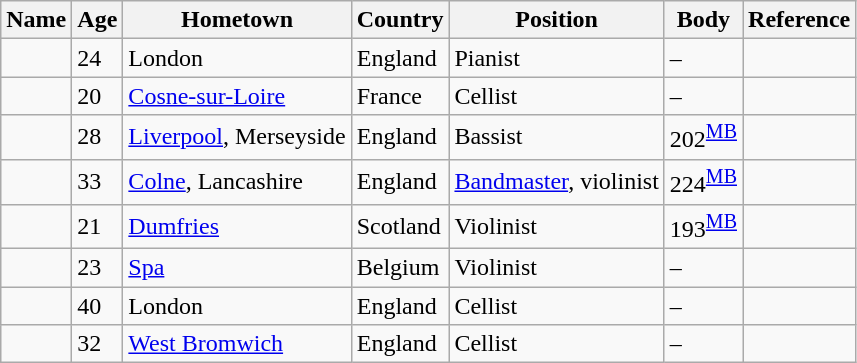<table class="sortable wikitable">
<tr>
<th>Name</th>
<th>Age</th>
<th>Hometown</th>
<th>Country</th>
<th>Position</th>
<th>Body</th>
<th>Reference</th>
</tr>
<tr>
<td></td>
<td>24</td>
<td>London</td>
<td>England</td>
<td>Pianist</td>
<td>–</td>
<td></td>
</tr>
<tr>
<td></td>
<td>20</td>
<td><a href='#'>Cosne-sur-Loire</a></td>
<td>France</td>
<td>Cellist</td>
<td>–</td>
<td></td>
</tr>
<tr>
<td></td>
<td>28</td>
<td><a href='#'>Liverpool</a>, Merseyside</td>
<td>England</td>
<td>Bassist</td>
<td>202<sup><a href='#'>MB</a></sup></td>
<td></td>
</tr>
<tr>
<td></td>
<td>33</td>
<td><a href='#'>Colne</a>, Lancashire</td>
<td>England</td>
<td><a href='#'>Bandmaster</a>, violinist</td>
<td>224<sup><a href='#'>MB</a></sup></td>
<td></td>
</tr>
<tr>
<td></td>
<td>21</td>
<td><a href='#'>Dumfries</a></td>
<td>Scotland</td>
<td>Violinist</td>
<td>193<sup><a href='#'>MB</a></sup></td>
<td></td>
</tr>
<tr>
<td></td>
<td>23</td>
<td><a href='#'>Spa</a></td>
<td>Belgium</td>
<td>Violinist</td>
<td>–</td>
<td></td>
</tr>
<tr>
<td></td>
<td>40</td>
<td>London</td>
<td>England</td>
<td>Cellist</td>
<td>–</td>
<td></td>
</tr>
<tr>
<td></td>
<td>32</td>
<td><a href='#'>West Bromwich</a></td>
<td>England</td>
<td>Cellist</td>
<td>–</td>
<td></td>
</tr>
</table>
